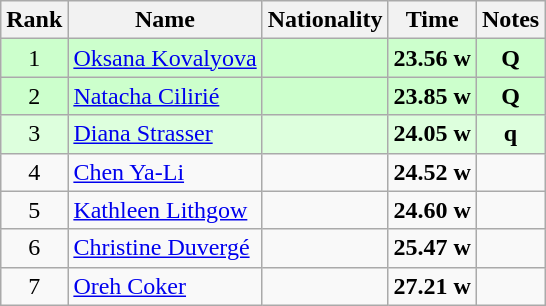<table class="wikitable sortable" style="text-align:center">
<tr>
<th>Rank</th>
<th>Name</th>
<th>Nationality</th>
<th>Time</th>
<th>Notes</th>
</tr>
<tr bgcolor=ccffcc>
<td>1</td>
<td align=left><a href='#'>Oksana Kovalyova</a></td>
<td align=left></td>
<td><strong>23.56</strong> <strong>w</strong></td>
<td><strong>Q</strong></td>
</tr>
<tr bgcolor=ccffcc>
<td>2</td>
<td align=left><a href='#'>Natacha Cilirié</a></td>
<td align=left></td>
<td><strong>23.85</strong> <strong>w</strong></td>
<td><strong>Q</strong></td>
</tr>
<tr bgcolor=ddffdd>
<td>3</td>
<td align=left><a href='#'>Diana Strasser</a></td>
<td align=left></td>
<td><strong>24.05</strong> <strong>w</strong></td>
<td><strong>q</strong></td>
</tr>
<tr>
<td>4</td>
<td align=left><a href='#'>Chen Ya-Li</a></td>
<td align=left></td>
<td><strong>24.52</strong> <strong>w</strong></td>
<td></td>
</tr>
<tr>
<td>5</td>
<td align=left><a href='#'>Kathleen Lithgow</a></td>
<td align=left></td>
<td><strong>24.60</strong> <strong>w</strong></td>
<td></td>
</tr>
<tr>
<td>6</td>
<td align=left><a href='#'>Christine Duvergé</a></td>
<td align=left></td>
<td><strong>25.47</strong> <strong>w</strong></td>
<td></td>
</tr>
<tr>
<td>7</td>
<td align=left><a href='#'>Oreh Coker</a></td>
<td align=left></td>
<td><strong>27.21</strong> <strong>w</strong></td>
<td></td>
</tr>
</table>
